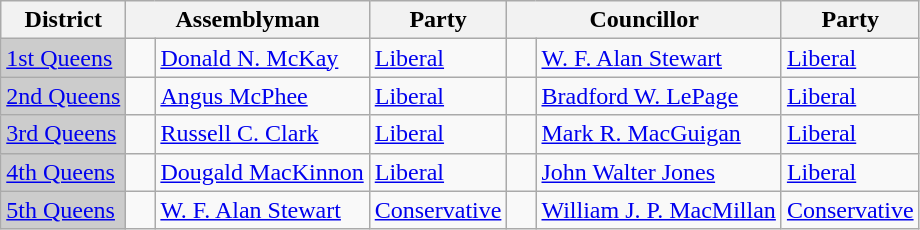<table class="wikitable">
<tr>
<th>District</th>
<th colspan="2">Assemblyman</th>
<th>Party</th>
<th colspan="2">Councillor</th>
<th>Party</th>
</tr>
<tr>
<td bgcolor="CCCCCC"><a href='#'>1st Queens</a></td>
<td>   </td>
<td><a href='#'>Donald N. McKay</a></td>
<td><a href='#'>Liberal</a></td>
<td>   </td>
<td><a href='#'>W. F. Alan Stewart</a></td>
<td><a href='#'>Liberal</a></td>
</tr>
<tr>
<td bgcolor="CCCCCC"><a href='#'>2nd Queens</a></td>
<td>   </td>
<td><a href='#'>Angus McPhee</a></td>
<td><a href='#'>Liberal</a></td>
<td>   </td>
<td><a href='#'>Bradford W. LePage</a></td>
<td><a href='#'>Liberal</a></td>
</tr>
<tr>
<td bgcolor="CCCCCC"><a href='#'>3rd Queens</a></td>
<td>   </td>
<td><a href='#'>Russell C. Clark</a></td>
<td><a href='#'>Liberal</a></td>
<td>   </td>
<td><a href='#'>Mark R. MacGuigan</a></td>
<td><a href='#'>Liberal</a></td>
</tr>
<tr>
<td bgcolor="CCCCCC"><a href='#'>4th Queens</a></td>
<td>   </td>
<td><a href='#'>Dougald MacKinnon</a></td>
<td><a href='#'>Liberal</a></td>
<td>   </td>
<td><a href='#'>John Walter Jones</a></td>
<td><a href='#'>Liberal</a></td>
</tr>
<tr>
<td bgcolor="CCCCCC"><a href='#'>5th Queens</a></td>
<td>   </td>
<td><a href='#'>W. F. Alan Stewart</a></td>
<td><a href='#'>Conservative</a></td>
<td>   </td>
<td><a href='#'>William J. P. MacMillan</a></td>
<td><a href='#'>Conservative</a></td>
</tr>
</table>
